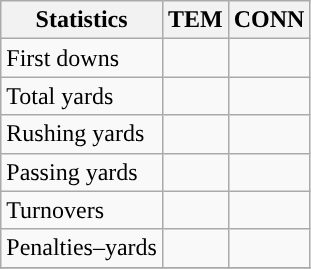<table class="wikitable" style="float: left;">
<tr>
<th>Statistics</th>
<th>TEM</th>
<th>CONN</th>
</tr>
<tr>
<td>First downs</td>
<td></td>
<td></td>
</tr>
<tr>
<td>Total yards</td>
<td></td>
<td></td>
</tr>
<tr>
<td>Rushing yards</td>
<td></td>
<td></td>
</tr>
<tr>
<td>Passing yards</td>
<td></td>
<td></td>
</tr>
<tr>
<td>Turnovers</td>
<td></td>
<td></td>
</tr>
<tr>
<td>Penalties–yards</td>
<td></td>
<td></td>
</tr>
<tr>
</tr>
</table>
